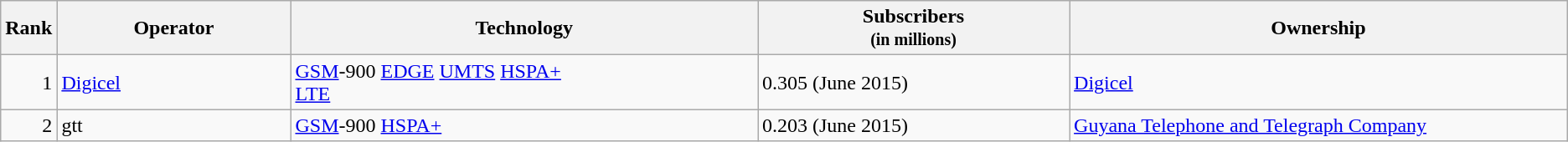<table class="wikitable">
<tr>
<th style="width:3%;">Rank</th>
<th style="width:15%;">Operator</th>
<th style="width:30%;">Technology</th>
<th style="width:20%;">Subscribers<br><small>(in millions)</small></th>
<th style="width:32%;">Ownership</th>
</tr>
<tr>
<td style="text-align:right;">1</td>
<td><a href='#'>Digicel</a></td>
<td><a href='#'>GSM</a>-900 <a href='#'>EDGE</a> <a href='#'>UMTS</a> <a href='#'>HSPA+</a><br><a href='#'>LTE</a></td>
<td>0.305 (June 2015)</td>
<td><a href='#'>Digicel</a></td>
</tr>
<tr>
<td style="text-align:right;">2</td>
<td>gtt</td>
<td><a href='#'>GSM</a>-900 <a href='#'>HSPA+</a></td>
<td>0.203 (June 2015)</td>
<td><a href='#'>Guyana Telephone and Telegraph Company</a></td>
</tr>
</table>
